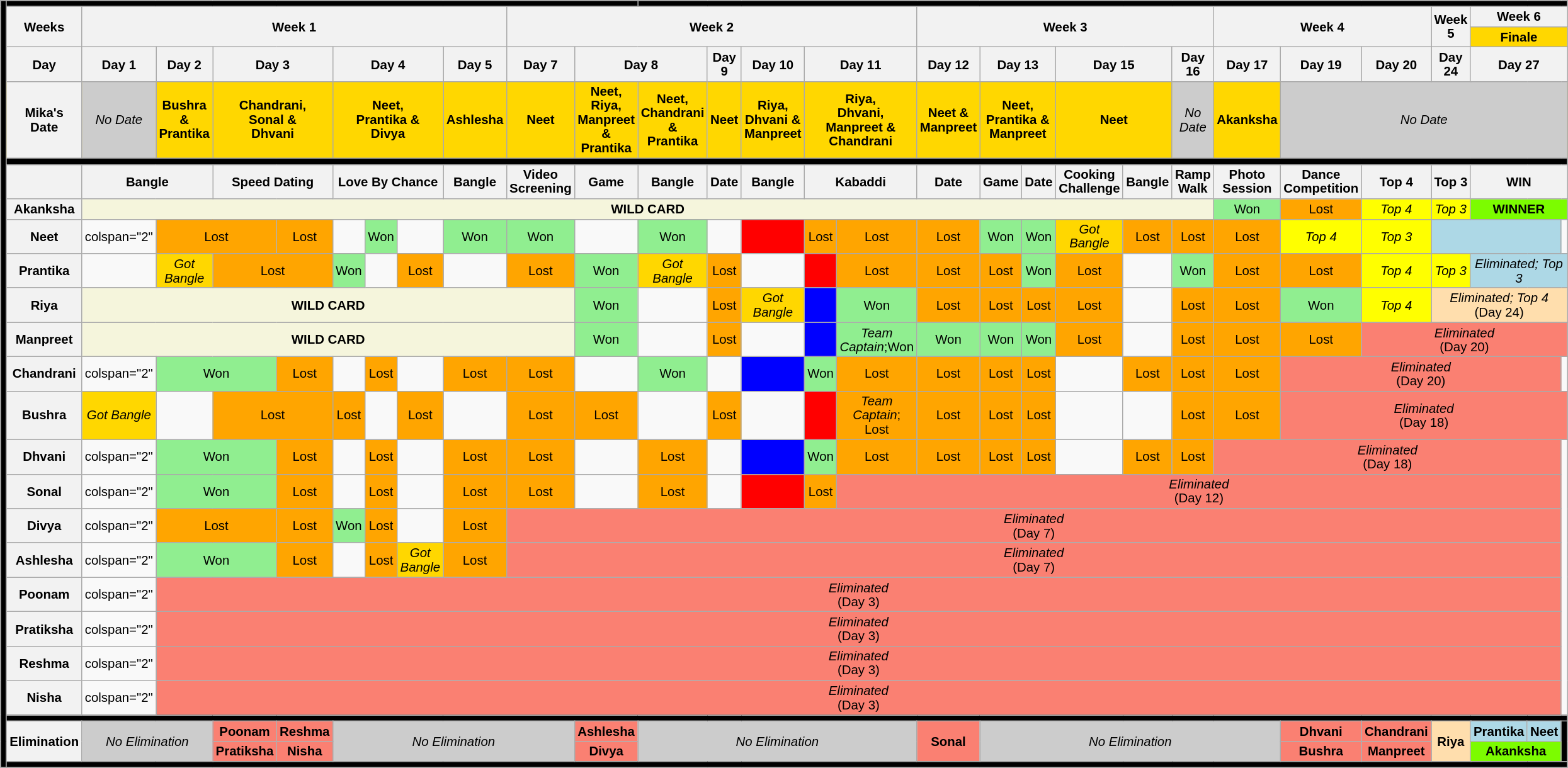<table class="wikitable" style="text-align:center; width:100%; font-size:85%; font-family: sans-serif; line-height:15px;">
<tr>
<td rowspan="26" bgcolor="black"></td>
<td colspan="11" bgcolor=black></td>
<td colspan="19" bgcolor="black"></td>
</tr>
<tr>
<th rowspan="2" style="width: 6%;">Weeks</th>
<th colspan="8" rowspan="2" style="width: 5%;">Week 1</th>
<th colspan="7" rowspan="2">Week 2</th>
<th colspan="6" rowspan="2">Week 3</th>
<th colspan="3" rowspan="2">Week 4</th>
<th colspan="2" rowspan="2">Week 5</th>
<th colspan="3">Week 6</th>
</tr>
<tr>
<td colspan="3" bgcolor="gold"><strong>Finale</strong></td>
</tr>
<tr>
<th>Day</th>
<th>Day 1</th>
<th>Day 2</th>
<th colspan="2">Day 3</th>
<th colspan="3">Day 4</th>
<th>Day 5</th>
<th>Day 7</th>
<th colspan="2">Day 8</th>
<th>Day 9</th>
<th>Day 10</th>
<th colspan="2">Day 11</th>
<th>Day 12</th>
<th colspan="2">Day 13</th>
<th colspan="2">Day 15</th>
<th>Day 16</th>
<th>Day 17</th>
<th>Day 19</th>
<th>Day 20</th>
<th colspan="2">Day 24</th>
<th colspan="3">Day 27</th>
</tr>
<tr bgcolor=gold>
<th>Mika's Date</th>
<td style="background:#ccc;"><em>No Date</em></td>
<td style="background:gold;"><strong>Bushra &<br>Prantika</strong></td>
<td colspan="2" style="background:gold;"><strong>Chandrani,<br>Sonal &<br>Dhvani</strong></td>
<td colspan="3" style="background:gold;"><strong>Neet,<br>Prantika &<br> Divya</strong></td>
<td style="background:gold;"><strong>Ashlesha</strong></td>
<td style="background:Gold;"><strong>Neet</strong></td>
<td><strong>Neet,<br> Riya,<br> Manpreet  & Prantika</strong></td>
<td><strong>Neet,<br>Chandrani  & <br>Prantika</strong></td>
<td><strong>Neet</strong></td>
<td style="background:gold;"><strong>Riya,<br> Dhvani &<br>Manpreet</strong></td>
<td colspan="2"><strong>Riya,<br> Dhvani,<br>Manpreet &<br> Chandrani</strong></td>
<td style="background:gold;"><strong>Neet &<br>Manpreet</strong></td>
<td colspan="2"><strong>Neet,<br>Prantika &<br> Manpreet</strong></td>
<td colspan="2"><strong>Neet</strong></td>
<td bgcolor="#ccc"><em>No Date</em></td>
<td bgcolor="gold"><strong>Akanksha</strong></td>
<td colspan="7" style="background:#ccc;"><em>No Date</em></td>
</tr>
<tr>
<td colspan="30" bgcolor="black"></td>
</tr>
<tr>
<th></th>
<th colspan="2">Bangle</th>
<th colspan="2">Speed Dating</th>
<th colspan="3">Love By Chance</th>
<th>Bangle</th>
<th>Video Screening</th>
<th>Game</th>
<th>Bangle</th>
<th>Date</th>
<th>Bangle</th>
<th colspan="2">Kabaddi</th>
<th>Date</th>
<th>Game</th>
<th>Date</th>
<th>Cooking Challenge</th>
<th>Bangle</th>
<th>Ramp Walk</th>
<th>Photo Session</th>
<th>Dance Competition</th>
<th><strong>Top 4</strong></th>
<th>Top 3</th>
<th colspan="4">WIN</th>
</tr>
<tr>
<th>Akanksha</th>
<td colspan="21" style="background:beige;"><strong>WILD CARD</strong></td>
<td style="background:lightgreen;">Won</td>
<td style="background:orange;">Lost</td>
<td bgcolor="yellow"><em>Top 4</em></td>
<td bgcolor="yellow"><em>Top  3</em></td>
<td colspan="4" bgcolor="#7CFC00"><strong>WINNER</strong></td>
</tr>
<tr>
<th>Neet</th>
<td>colspan="2" </td>
<td colspan="2" style="background:orange;">Lost</td>
<td style="background:orange;">Lost</td>
<td></td>
<td style="background:lightgreen;">Won</td>
<td></td>
<td style="background:lightgreen;">Won</td>
<td style="background:lightgreen;">Won</td>
<td></td>
<td style="background:lightgreen;">Won</td>
<td></td>
<td style="background:red;"></td>
<td style="background:orange;">Lost</td>
<td style="background:orange;">Lost</td>
<td style="background:orange;">Lost</td>
<td style="background:lightgreen;">Won</td>
<td style="background:lightgreen;">Won</td>
<td style="background:gold;"><em>Got Bangle</em></td>
<td style="background:orange;">Lost</td>
<td style="background:orange;">Lost</td>
<td style="background:orange;">Lost</td>
<td bgcolor="yellow"><em>Top 4</em></td>
<td bgcolor="yellow"><em>Top  3</em></td>
<td colspan="4" style="background:#ADD8E6;"></td>
</tr>
<tr>
<th>Prantika</th>
<td></td>
<td style="background:gold;"><em>Got Bangle</em></td>
<td colspan="2" style="background:orange;">Lost</td>
<td style="background:lightgreen;">Won</td>
<td></td>
<td style="background:orange;">Lost</td>
<td></td>
<td style="background:orange;">Lost</td>
<td style="background:lightgreen;">Won</td>
<td style="background:gold;"><em>Got Bangle</em></td>
<td style="background:orange;">Lost</td>
<td></td>
<td style="background:red;"></td>
<td style="background:orange;">Lost</td>
<td style="background:orange;">Lost</td>
<td style="background:orange;">Lost</td>
<td style="background:lightgreen;">Won</td>
<td style="background:orange;">Lost</td>
<td></td>
<td style="background:lightgreen;">Won</td>
<td style="background:orange;">Lost</td>
<td style="background:orange;">Lost</td>
<td bgcolor="yellow"><em>Top 4</em></td>
<td bgcolor="yellow"><em>Top  3</em></td>
<td colspan="4" style="background:#ADD8E6;"><em>Eliminated; Top 3</em></td>
</tr>
<tr>
<th>Riya</th>
<td colspan="9" style="background:beige;"><strong>WILD CARD</strong></td>
<td Bgcolor=lightgreen>Won</td>
<td></td>
<td style="background:orange;">Lost</td>
<td style="background:gold;"><em>Got Bangle</em></td>
<td style="background:blue;"></td>
<td style="background:lightgreen;">Won</td>
<td style="background:orange;">Lost</td>
<td style="background:orange;">Lost</td>
<td style="background:orange;">Lost</td>
<td style="background:orange;">Lost</td>
<td></td>
<td style="background:orange;">Lost</td>
<td style="background:orange;">Lost</td>
<td style="background:lightgreen;">Won</td>
<td bgcolor="yellow"><em>Top 4</em></td>
<td colspan="5" bgcolor="Navajowhite"><em>Eliminated; Top 4</em><br>(Day 24)</td>
</tr>
<tr>
<th>Manpreet</th>
<td colspan="9" style="background:beige;"><strong>WILD CARD</strong></td>
<td style="background:lightgreen;">Won</td>
<td></td>
<td style="background:orange;">Lost</td>
<td></td>
<td style="background:blue;"></td>
<td style="background:lightgreen;"><em>Team Captain</em>;Won</td>
<td style="background:lightgreen;">Won</td>
<td style="background:lightgreen;">Won</td>
<td style="background:lightgreen;">Won</td>
<td style="background:orange;">Lost</td>
<td></td>
<td style="background:orange;">Lost</td>
<td style="background:orange;">Lost</td>
<td style="background:orange;">Lost</td>
<td colspan="6" bgcolor="Salmon"><em>Eliminated</em><br>(Day 20)</td>
</tr>
<tr>
<th>Chandrani</th>
<td>colspan="2" </td>
<td colspan="2" style="background:lightgreen;">Won</td>
<td style="background:orange;">Lost</td>
<td></td>
<td style="background:orange;">Lost</td>
<td></td>
<td style="background:orange;">Lost</td>
<td style="background:orange;">Lost</td>
<td></td>
<td style="background:lightgreen;">Won</td>
<td></td>
<td style="background:blue;"></td>
<td style="background:lightgreen;">Won</td>
<td style="background:orange;">Lost</td>
<td style="background:orange;">Lost</td>
<td style="background:orange;">Lost</td>
<td style="background:orange;">Lost</td>
<td></td>
<td style="background:orange;">Lost</td>
<td style="background:orange;">Lost</td>
<td style="background:orange;">Lost</td>
<td colspan="6" bgcolor="Salmon"><em>Eliminated</em><br>(Day 20)</td>
</tr>
<tr>
<th>Bushra</th>
<td style="background:gold;"><em>Got Bangle</em></td>
<td></td>
<td colspan="2" style="background:orange;">Lost</td>
<td style="background:orange;">Lost</td>
<td></td>
<td style="background:orange;">Lost</td>
<td></td>
<td style="background:orange;">Lost</td>
<td style="background:orange;">Lost</td>
<td></td>
<td style="background:orange;">Lost</td>
<td></td>
<td style="background:red;"></td>
<td style="background:orange;"><em>Team Captain</em>; Lost</td>
<td style="background:orange;">Lost</td>
<td style="background:orange;">Lost</td>
<td style="background:orange;">Lost</td>
<td></td>
<td></td>
<td style="background:orange;">Lost</td>
<td style="background:orange;">Lost</td>
<td colspan="7" bgcolor="salmon"><em>Eliminated</em><br>(Day 18)</td>
</tr>
<tr>
<th>Dhvani</th>
<td>colspan="2" </td>
<td colspan="2" style="background:lightgreen;">Won</td>
<td style="background:orange;">Lost</td>
<td></td>
<td style="background:orange;">Lost</td>
<td></td>
<td style="background:orange;">Lost</td>
<td style="background:orange;">Lost</td>
<td></td>
<td style="background:orange;">Lost</td>
<td></td>
<td style="background:blue;"></td>
<td style="background:lightgreen;">Won</td>
<td style="background:orange;">Lost</td>
<td style="background:orange;">Lost</td>
<td style="background:orange;">Lost</td>
<td style="background:orange;">Lost</td>
<td></td>
<td style="background:orange;">Lost</td>
<td style="background:orange;">Lost</td>
<td colspan="7" bgcolor="salmon"><em>Eliminated</em><br>(Day 18)</td>
</tr>
<tr>
<th>Sonal</th>
<td>colspan="2" </td>
<td colspan="2" style="background:lightgreen;">Won</td>
<td style="background:orange;">Lost</td>
<td></td>
<td style="background:orange;">Lost</td>
<td></td>
<td style="background:orange;">Lost</td>
<td style="background:orange;">Lost</td>
<td></td>
<td style="background:orange;">Lost</td>
<td></td>
<td style="background:red;"></td>
<td style="background:orange;">Lost</td>
<td colspan="14" bgcolor="salmon"><em>Eliminated</em><br>(Day 12)</td>
</tr>
<tr>
<th>Divya</th>
<td>colspan="2" </td>
<td colspan="2" style="background:orange;">Lost</td>
<td style="background:orange;">Lost</td>
<td style="background:lightgreen;">Won</td>
<td style="background:orange;">Lost</td>
<td></td>
<td style="background:orange;">Lost</td>
<td colspan="20" bgcolor="salmon"><em>Eliminated</em><br>(Day 7)</td>
</tr>
<tr>
<th>Ashlesha</th>
<td>colspan="2" </td>
<td colspan="2" style="background:lightgreen;">Won</td>
<td style="background:orange;">Lost</td>
<td></td>
<td style="background:orange;">Lost</td>
<td style="background:gold;"><em>Got Bangle</em></td>
<td style="background:orange;">Lost</td>
<td colspan="20" bgcolor="salmon"><em>Eliminated</em><br>(Day 7)</td>
</tr>
<tr>
<th>Poonam</th>
<td>colspan="2" </td>
<td colspan="27" style="background:salmon;"><em>Eliminated</em><br>(Day 3)</td>
</tr>
<tr>
<th>Pratiksha</th>
<td>colspan="2" </td>
<td colspan="27" style="background:salmon;"><em>Eliminated</em><br>(Day 3)</td>
</tr>
<tr>
<th>Reshma</th>
<td>colspan="2" </td>
<td colspan="27" style="background:salmon;"><em>Eliminated</em><br>(Day 3)</td>
</tr>
<tr>
<th>Nisha</th>
<td>colspan="2" </td>
<td colspan="27" style="background:salmon;"><em>Eliminated</em><br>(Day 3)</td>
</tr>
<tr>
<td colspan="30" bgcolor="black"></td>
</tr>
<tr>
<th rowspan="2">Elimination</th>
<td colspan="2" rowspan="2" bgcolor="#ccc"><em>No Elimination</em></td>
<td bgcolor="salmon"><strong>Poonam</strong></td>
<td bgcolor="salmon"><strong>Reshma</strong></td>
<td colspan="5" rowspan="2" bgcolor="#ccc"><em>No Elimination</em></td>
<td bgcolor="salmon"><strong>Ashlesha</strong></td>
<td colspan="5" rowspan="2" bgcolor="#ccc"><em>No Elimination</em></td>
<td rowspan="2" bgcolor="salmon"><strong>Sonal</strong></td>
<td colspan="6" rowspan="2" bgcolor="#ccc"><em>No Elimination</em></td>
<td bgcolor="salmon"><strong>Dhvani</strong></td>
<td bgcolor="Salmon"><strong>Chandrani</strong></td>
<td colspan="2" rowspan="2" bgcolor="Navajowhite"><strong>Riya</strong></td>
<td style="background:#ADD8E6;"><strong>Prantika</strong></td>
<td style="background:#ADD8E6;"><strong>Neet</strong></td>
<td rowspan="2" style="background:black;"></td>
</tr>
<tr>
<td bgcolor="salmon"><strong>Pratiksha</strong></td>
<td bgcolor="salmon"><strong>Nisha</strong></td>
<td bgcolor="salmon"><strong>Divya</strong></td>
<td bgcolor="salmon"><strong>Bushra</strong></td>
<td bgcolor="Salmon"><strong>Manpreet</strong></td>
<td colspan="2" style="background:#7CFC00;"><strong>Akanksha</strong></td>
</tr>
<tr>
<td colspan="30" bgcolor="black"></td>
</tr>
<tr>
</tr>
</table>
